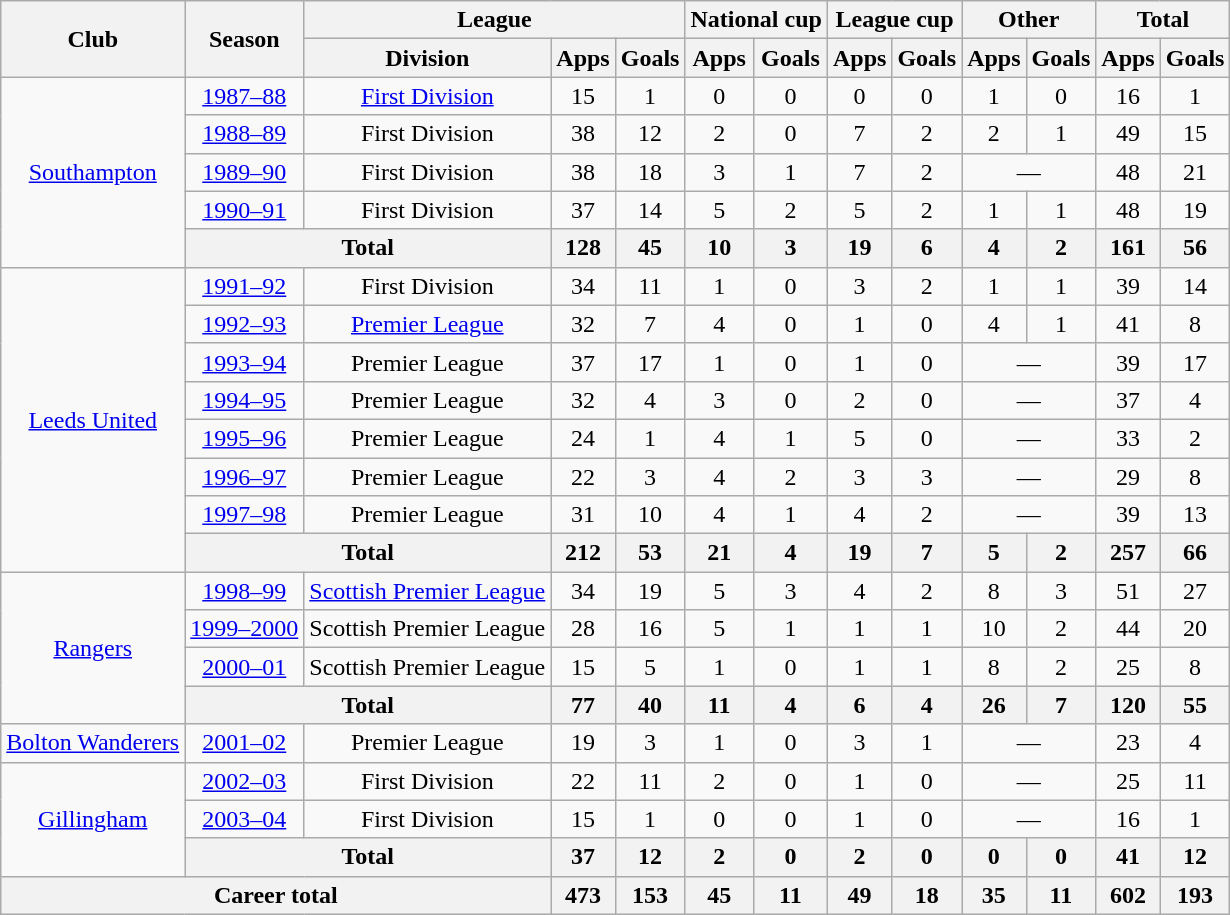<table class=wikitable style=text-align:center>
<tr>
<th rowspan="2">Club</th>
<th rowspan="2">Season</th>
<th colspan="3">League</th>
<th colspan="2">National cup</th>
<th colspan="2">League cup</th>
<th colspan="2">Other</th>
<th colspan="2">Total</th>
</tr>
<tr>
<th>Division</th>
<th>Apps</th>
<th>Goals</th>
<th>Apps</th>
<th>Goals</th>
<th>Apps</th>
<th>Goals</th>
<th>Apps</th>
<th>Goals</th>
<th>Apps</th>
<th>Goals</th>
</tr>
<tr>
<td rowspan="5"><a href='#'>Southampton</a></td>
<td><a href='#'>1987–88</a></td>
<td><a href='#'>First Division</a></td>
<td>15</td>
<td>1</td>
<td>0</td>
<td>0</td>
<td>0</td>
<td>0</td>
<td>1</td>
<td>0</td>
<td>16</td>
<td>1</td>
</tr>
<tr>
<td><a href='#'>1988–89</a></td>
<td>First Division</td>
<td>38</td>
<td>12</td>
<td>2</td>
<td>0</td>
<td>7</td>
<td>2</td>
<td>2</td>
<td>1</td>
<td>49</td>
<td>15</td>
</tr>
<tr>
<td><a href='#'>1989–90</a></td>
<td>First Division</td>
<td>38</td>
<td>18</td>
<td>3</td>
<td>1</td>
<td>7</td>
<td>2</td>
<td colspan="2">—</td>
<td>48</td>
<td>21</td>
</tr>
<tr>
<td><a href='#'>1990–91</a></td>
<td>First Division</td>
<td>37</td>
<td>14</td>
<td>5</td>
<td>2</td>
<td>5</td>
<td>2</td>
<td>1</td>
<td>1</td>
<td>48</td>
<td>19</td>
</tr>
<tr>
<th colspan="2">Total</th>
<th>128</th>
<th>45</th>
<th>10</th>
<th>3</th>
<th>19</th>
<th>6</th>
<th>4</th>
<th>2</th>
<th>161</th>
<th>56</th>
</tr>
<tr>
<td rowspan="8"><a href='#'>Leeds United</a></td>
<td><a href='#'>1991–92</a></td>
<td>First Division</td>
<td>34</td>
<td>11</td>
<td>1</td>
<td>0</td>
<td>3</td>
<td>2</td>
<td>1</td>
<td>1</td>
<td>39</td>
<td>14</td>
</tr>
<tr>
<td><a href='#'>1992–93</a></td>
<td><a href='#'>Premier League</a></td>
<td>32</td>
<td>7</td>
<td>4</td>
<td>0</td>
<td>1</td>
<td>0</td>
<td>4</td>
<td>1</td>
<td>41</td>
<td>8</td>
</tr>
<tr>
<td><a href='#'>1993–94</a></td>
<td>Premier League</td>
<td>37</td>
<td>17</td>
<td>1</td>
<td>0</td>
<td>1</td>
<td>0</td>
<td colspan="2">—</td>
<td>39</td>
<td>17</td>
</tr>
<tr>
<td><a href='#'>1994–95</a></td>
<td>Premier League</td>
<td>32</td>
<td>4</td>
<td>3</td>
<td>0</td>
<td>2</td>
<td>0</td>
<td colspan="2">—</td>
<td>37</td>
<td>4</td>
</tr>
<tr>
<td><a href='#'>1995–96</a></td>
<td>Premier League</td>
<td>24</td>
<td>1</td>
<td>4</td>
<td>1</td>
<td>5</td>
<td>0</td>
<td colspan="2">—</td>
<td>33</td>
<td>2</td>
</tr>
<tr>
<td><a href='#'>1996–97</a></td>
<td>Premier League</td>
<td>22</td>
<td>3</td>
<td>4</td>
<td>2</td>
<td>3</td>
<td>3</td>
<td colspan="2">—</td>
<td>29</td>
<td>8</td>
</tr>
<tr>
<td><a href='#'>1997–98</a></td>
<td>Premier League</td>
<td>31</td>
<td>10</td>
<td>4</td>
<td>1</td>
<td>4</td>
<td>2</td>
<td colspan="2">—</td>
<td>39</td>
<td>13</td>
</tr>
<tr>
<th colspan="2">Total</th>
<th>212</th>
<th>53</th>
<th>21</th>
<th>4</th>
<th>19</th>
<th>7</th>
<th>5</th>
<th>2</th>
<th>257</th>
<th>66</th>
</tr>
<tr>
<td rowspan="4"><a href='#'>Rangers</a></td>
<td><a href='#'>1998–99</a></td>
<td><a href='#'>Scottish Premier League</a></td>
<td>34</td>
<td>19</td>
<td>5</td>
<td>3</td>
<td>4</td>
<td>2</td>
<td>8</td>
<td>3</td>
<td>51</td>
<td>27</td>
</tr>
<tr>
<td><a href='#'>1999–2000</a></td>
<td>Scottish Premier League</td>
<td>28</td>
<td>16</td>
<td>5</td>
<td>1</td>
<td>1</td>
<td>1</td>
<td>10</td>
<td>2</td>
<td>44</td>
<td>20</td>
</tr>
<tr>
<td><a href='#'>2000–01</a></td>
<td>Scottish Premier League</td>
<td>15</td>
<td>5</td>
<td>1</td>
<td>0</td>
<td>1</td>
<td>1</td>
<td>8</td>
<td>2</td>
<td>25</td>
<td>8</td>
</tr>
<tr>
<th colspan="2">Total</th>
<th>77</th>
<th>40</th>
<th>11</th>
<th>4</th>
<th>6</th>
<th>4</th>
<th>26</th>
<th>7</th>
<th>120</th>
<th>55</th>
</tr>
<tr>
<td><a href='#'>Bolton Wanderers</a></td>
<td><a href='#'>2001–02</a></td>
<td>Premier League</td>
<td>19</td>
<td>3</td>
<td>1</td>
<td>0</td>
<td>3</td>
<td>1</td>
<td colspan="2">—</td>
<td>23</td>
<td>4</td>
</tr>
<tr>
<td rowspan="3"><a href='#'>Gillingham</a></td>
<td><a href='#'>2002–03</a></td>
<td>First Division</td>
<td>22</td>
<td>11</td>
<td>2</td>
<td>0</td>
<td>1</td>
<td>0</td>
<td colspan="2">—</td>
<td>25</td>
<td>11</td>
</tr>
<tr>
<td><a href='#'>2003–04</a></td>
<td>First Division</td>
<td>15</td>
<td>1</td>
<td>0</td>
<td>0</td>
<td>1</td>
<td>0</td>
<td colspan="2">—</td>
<td>16</td>
<td>1</td>
</tr>
<tr>
<th colspan="2">Total</th>
<th>37</th>
<th>12</th>
<th>2</th>
<th>0</th>
<th>2</th>
<th>0</th>
<th>0</th>
<th>0</th>
<th>41</th>
<th>12</th>
</tr>
<tr>
<th colspan="3">Career total</th>
<th>473</th>
<th>153</th>
<th>45</th>
<th>11</th>
<th>49</th>
<th>18</th>
<th>35</th>
<th>11</th>
<th>602</th>
<th>193</th>
</tr>
</table>
